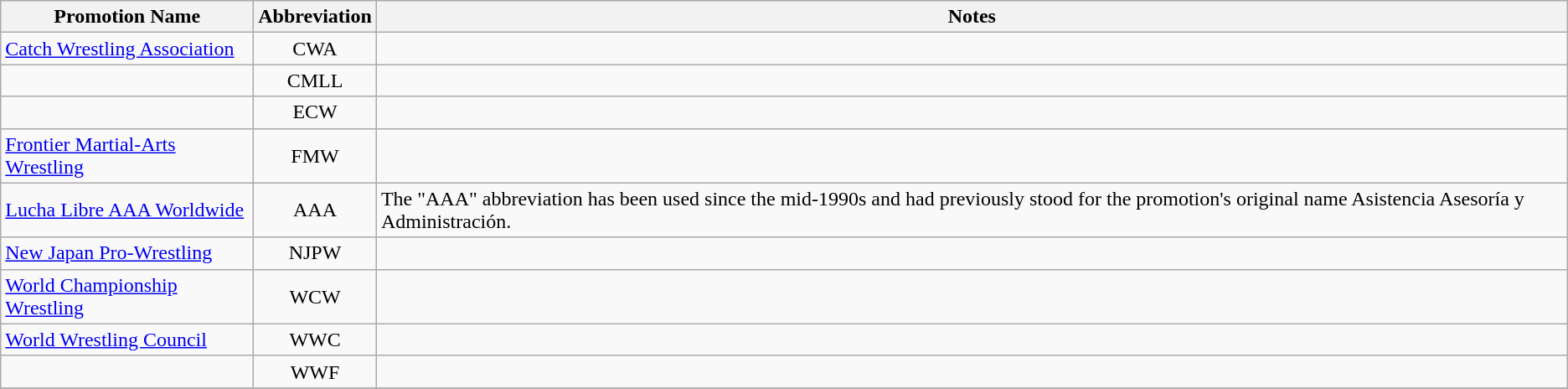<table class="wikitable">
<tr>
<th>Promotion Name</th>
<th>Abbreviation</th>
<th>Notes</th>
</tr>
<tr>
<td><a href='#'>Catch Wrestling Association</a></td>
<td align=center>CWA</td>
<td></td>
</tr>
<tr>
<td></td>
<td align=center>CMLL</td>
<td></td>
</tr>
<tr>
<td></td>
<td align=center>ECW</td>
<td></td>
</tr>
<tr>
<td><a href='#'>Frontier Martial-Arts Wrestling</a></td>
<td align=center>FMW</td>
<td></td>
</tr>
<tr>
<td><a href='#'>Lucha Libre AAA Worldwide</a></td>
<td align=center>AAA</td>
<td>The "AAA" abbreviation has been used since the mid-1990s and had previously stood for the promotion's original name Asistencia Asesoría y Administración.</td>
</tr>
<tr>
<td><a href='#'>New Japan Pro-Wrestling</a></td>
<td align=center>NJPW</td>
<td></td>
</tr>
<tr>
<td><a href='#'>World Championship Wrestling</a></td>
<td align=center>WCW</td>
<td></td>
</tr>
<tr>
<td><a href='#'>World Wrestling Council</a></td>
<td align=center>WWC</td>
<td></td>
</tr>
<tr>
<td></td>
<td align=center>WWF</td>
<td></td>
</tr>
<tr>
</tr>
</table>
